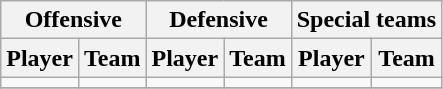<table class="wikitable" border="1">
<tr>
<th colspan="2">Offensive</th>
<th colspan="2">Defensive</th>
<th colspan="2">Special teams</th>
</tr>
<tr>
<th>Player</th>
<th>Team</th>
<th>Player</th>
<th>Team</th>
<th>Player</th>
<th>Team</th>
</tr>
<tr>
<td></td>
<td></td>
<td></td>
<td></td>
<td></td>
<td></td>
</tr>
<tr>
</tr>
</table>
